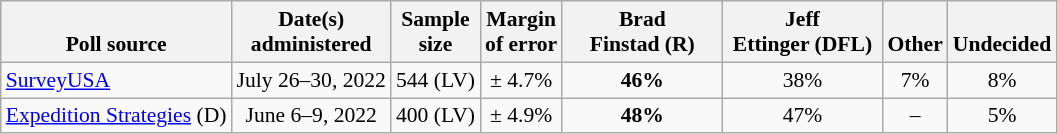<table class="wikitable" style="font-size:90%;text-align:center;">
<tr valign=bottom>
<th>Poll source</th>
<th>Date(s)<br>administered</th>
<th>Sample<br>size</th>
<th>Margin<br>of error</th>
<th style="width:100px;">Brad<br>Finstad (R)</th>
<th style="width:100px;">Jeff<br>Ettinger (DFL)</th>
<th>Other</th>
<th>Undecided</th>
</tr>
<tr>
<td style="text-align:left;"><a href='#'>SurveyUSA</a></td>
<td>July 26–30, 2022</td>
<td>544 (LV)</td>
<td>± 4.7%</td>
<td><strong>46%</strong></td>
<td>38%</td>
<td>7%</td>
<td>8%</td>
</tr>
<tr>
<td style="text-align:left;"><a href='#'>Expedition Strategies</a> (D)</td>
<td>June 6–9, 2022</td>
<td>400 (LV)</td>
<td>± 4.9%</td>
<td><strong>48%</strong></td>
<td>47%</td>
<td>–</td>
<td>5%</td>
</tr>
</table>
